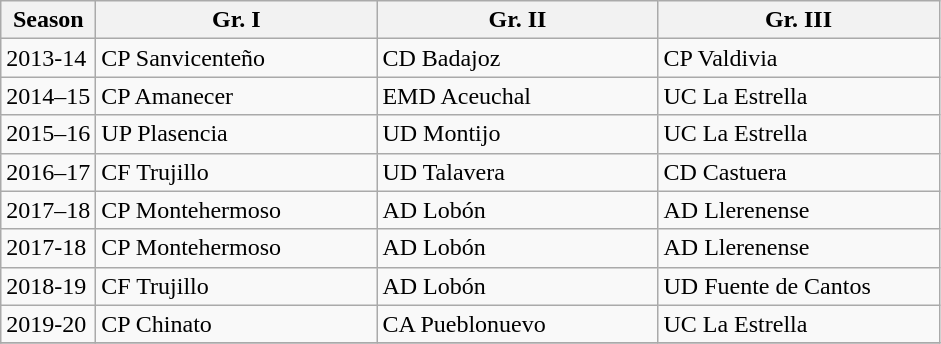<table class="wikitable">
<tr>
<th>Season</th>
<th width=180>Gr. I</th>
<th width=180>Gr. II</th>
<th width=180>Gr. III</th>
</tr>
<tr>
<td>2013-14</td>
<td>CP Sanvicenteño</td>
<td>CD Badajoz</td>
<td>CP Valdivia</td>
</tr>
<tr>
<td>2014–15</td>
<td>CP Amanecer</td>
<td>EMD Aceuchal</td>
<td>UC La Estrella</td>
</tr>
<tr>
<td>2015–16</td>
<td>UP Plasencia</td>
<td>UD Montijo</td>
<td>UC La Estrella</td>
</tr>
<tr>
<td>2016–17</td>
<td>CF Trujillo</td>
<td>UD Talavera</td>
<td>CD Castuera</td>
</tr>
<tr>
<td>2017–18</td>
<td>CP Montehermoso</td>
<td>AD Lobón</td>
<td>AD Llerenense</td>
</tr>
<tr>
<td>2017-18</td>
<td>CP Montehermoso</td>
<td>AD Lobón</td>
<td>AD Llerenense</td>
</tr>
<tr>
<td>2018-19</td>
<td>CF Trujillo</td>
<td>AD Lobón</td>
<td>UD Fuente de Cantos</td>
</tr>
<tr>
<td>2019-20</td>
<td>CP Chinato</td>
<td>CA Pueblonuevo</td>
<td>UC La Estrella</td>
</tr>
<tr>
</tr>
</table>
